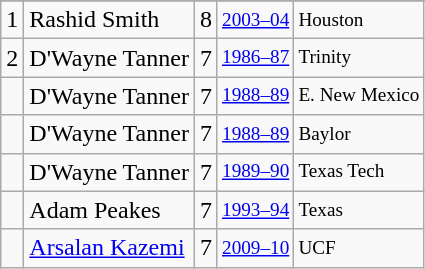<table class="wikitable">
<tr>
</tr>
<tr>
<td>1</td>
<td>Rashid Smith</td>
<td>8</td>
<td style="font-size:80%;"><a href='#'>2003–04</a></td>
<td style="font-size:80%;">Houston</td>
</tr>
<tr>
<td>2</td>
<td>D'Wayne Tanner</td>
<td>7</td>
<td style="font-size:80%;"><a href='#'>1986–87</a></td>
<td style="font-size:80%;">Trinity</td>
</tr>
<tr>
<td></td>
<td>D'Wayne Tanner</td>
<td>7</td>
<td style="font-size:80%;"><a href='#'>1988–89</a></td>
<td style="font-size:80%;">E. New Mexico</td>
</tr>
<tr>
<td></td>
<td>D'Wayne Tanner</td>
<td>7</td>
<td style="font-size:80%;"><a href='#'>1988–89</a></td>
<td style="font-size:80%;">Baylor</td>
</tr>
<tr>
<td></td>
<td>D'Wayne Tanner</td>
<td>7</td>
<td style="font-size:80%;"><a href='#'>1989–90</a></td>
<td style="font-size:80%;">Texas Tech</td>
</tr>
<tr>
<td></td>
<td>Adam Peakes</td>
<td>7</td>
<td style="font-size:80%;"><a href='#'>1993–94</a></td>
<td style="font-size:80%;">Texas</td>
</tr>
<tr>
<td></td>
<td><a href='#'>Arsalan Kazemi</a></td>
<td>7</td>
<td style="font-size:80%;"><a href='#'>2009–10</a></td>
<td style="font-size:80%;">UCF</td>
</tr>
</table>
